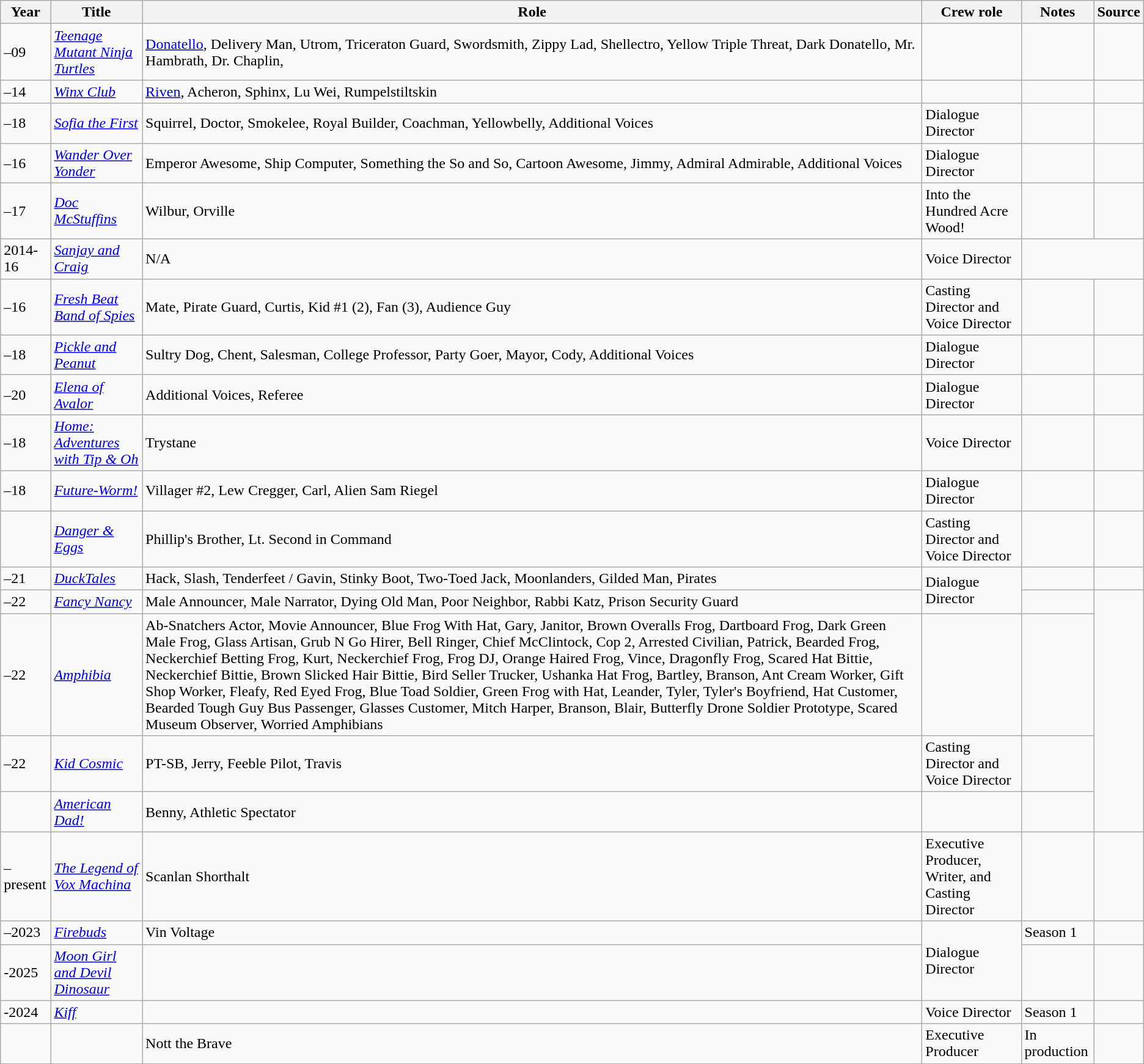<table class="wikitable sortable plainrowheaders">
<tr>
<th>Year</th>
<th>Title</th>
<th>Role</th>
<th class="unsortable">Crew role</th>
<th class="unsortable">Notes</th>
<th class="unsortable">Source</th>
</tr>
<tr>
<td>–09</td>
<td><em><a href='#'>Teenage Mutant Ninja Turtles</a></em></td>
<td><a href='#'>Donatello</a>, Delivery Man, Utrom, Triceraton Guard, Swordsmith, Zippy Lad, Shellectro, Yellow Triple Threat, Dark Donatello, Mr. Hambrath, Dr. Chaplin,</td>
<td></td>
<td></td>
<td></td>
</tr>
<tr>
<td>–14</td>
<td><em><a href='#'>Winx Club</a></em></td>
<td><a href='#'>Riven</a>, Acheron, Sphinx, Lu Wei, Rumpelstiltskin</td>
<td></td>
<td></td>
<td></td>
</tr>
<tr>
<td>–18</td>
<td><em><a href='#'>Sofia the First</a></em></td>
<td>Squirrel, Doctor, Smokelee, Royal Builder, Coachman, Yellowbelly, Additional Voices</td>
<td>Dialogue Director</td>
<td></td>
<td></td>
</tr>
<tr>
<td>–16</td>
<td><em><a href='#'>Wander Over Yonder</a></em></td>
<td>Emperor Awesome, Ship Computer, Something the So and So, Cartoon Awesome, Jimmy, Admiral Admirable, Additional Voices</td>
<td>Dialogue Director</td>
<td></td>
<td></td>
</tr>
<tr>
<td>–17</td>
<td><em><a href='#'>Doc McStuffins</a></em></td>
<td>Wilbur, Orville</td>
<td>Into the Hundred Acre Wood!</td>
<td></td>
<td></td>
</tr>
<tr>
<td>2014-16</td>
<td><em><a href='#'>Sanjay and Craig</a></em></td>
<td>N/A</td>
<td>Voice Director</td>
</tr>
<tr>
<td>–16</td>
<td><em><a href='#'>Fresh Beat Band of Spies</a></em></td>
<td>Mate, Pirate Guard, Curtis, Kid #1 (2), Fan (3), Audience Guy</td>
<td>Casting Director and Voice Director</td>
<td></td>
<td></td>
</tr>
<tr>
<td>–18</td>
<td><em><a href='#'>Pickle and Peanut</a></em></td>
<td>Sultry Dog, Chent, Salesman, College Professor, Party Goer, Mayor, Cody, Additional Voices</td>
<td>Dialogue Director</td>
<td></td>
<td></td>
</tr>
<tr>
<td>–20</td>
<td><em><a href='#'>Elena of Avalor</a></em></td>
<td>Additional Voices, Referee</td>
<td>Dialogue Director</td>
<td></td>
</tr>
<tr>
<td>–18</td>
<td><em><a href='#'>Home: Adventures with Tip & Oh</a></em></td>
<td>Trystane</td>
<td>Voice Director</td>
<td></td>
<td></td>
</tr>
<tr>
<td>–18</td>
<td><em><a href='#'>Future-Worm!</a></em></td>
<td>Villager #2, Lew Cregger, Carl, Alien Sam Riegel</td>
<td>Dialogue Director</td>
<td></td>
</tr>
<tr>
<td></td>
<td><em><a href='#'>Danger & Eggs</a></em></td>
<td>Phillip's Brother, Lt. Second in Command</td>
<td>Casting Director and Voice Director</td>
<td></td>
<td></td>
</tr>
<tr>
<td>–21</td>
<td><em><a href='#'>DuckTales</a></em></td>
<td>Hack, Slash, Tenderfeet / Gavin, Stinky Boot, Two-Toed Jack, Moonlanders, Gilded Man, Pirates</td>
<td rowspan="2">Dialogue Director</td>
<td></td>
<td></td>
</tr>
<tr>
<td>–22</td>
<td><em><a href='#'>Fancy Nancy</a></em></td>
<td>Male Announcer, Male Narrator, Dying Old Man, Poor Neighbor, Rabbi Katz, Prison Security Guard</td>
<td></td>
<td rowspan="4"></td>
</tr>
<tr>
<td>–22</td>
<td><em><a href='#'>Amphibia</a></em></td>
<td>Ab-Snatchers Actor, Movie Announcer, Blue Frog With Hat, Gary, Janitor, Brown Overalls Frog, Dartboard Frog, Dark Green Male Frog, Glass Artisan, Grub N Go Hirer, Bell Ringer, Chief McClintock, Cop 2, Arrested Civilian, Patrick, Bearded Frog, Neckerchief Betting Frog, Kurt, Neckerchief Frog, Frog DJ, Orange Haired Frog, Vince, Dragonfly Frog, Scared Hat Bittie, Neckerchief Bittie, Brown Slicked Hair Bittie, Bird Seller Trucker, Ushanka Hat Frog, Bartley, Branson, Ant Cream Worker, Gift Shop Worker, Fleafy, Red Eyed Frog, Blue Toad Soldier, Green Frog with Hat, Leander, Tyler, Tyler's Boyfriend, Hat Customer, Bearded Tough Guy Bus Passenger, Glasses Customer, Mitch Harper, Branson, Blair, Butterfly Drone Soldier Prototype, Scared Museum Observer, Worried Amphibians</td>
<td></td>
<td></td>
</tr>
<tr>
<td>–22</td>
<td><em><a href='#'>Kid Cosmic</a></em></td>
<td>PT-SB, Jerry, Feeble Pilot, Travis</td>
<td>Casting Director and Voice Director</td>
<td></td>
</tr>
<tr>
<td></td>
<td><em><a href='#'>American Dad!</a></em></td>
<td>Benny, Athletic Spectator</td>
<td></td>
<td></td>
</tr>
<tr>
<td>–present</td>
<td><em><a href='#'>The Legend of Vox Machina</a></em></td>
<td>Scanlan Shorthalt</td>
<td>Executive Producer, Writer, and Casting Director</td>
<td></td>
<td></td>
</tr>
<tr>
<td>–2023</td>
<td><em><a href='#'>Firebuds</a></em></td>
<td>Vin Voltage</td>
<td rowspan="2">Dialogue Director</td>
<td>Season 1</td>
<td></td>
</tr>
<tr>
<td>-2025</td>
<td><em><a href='#'>Moon Girl and Devil Dinosaur</a></em></td>
<td></td>
<td></td>
</tr>
<tr>
<td>-2024</td>
<td><em><a href='#'>Kiff</a></em></td>
<td></td>
<td>Voice Director</td>
<td>Season 1</td>
<td></td>
</tr>
<tr>
<td></td>
<td></td>
<td>Nott the Brave</td>
<td>Executive Producer</td>
<td>In production</td>
<td></td>
</tr>
<tr>
</tr>
</table>
